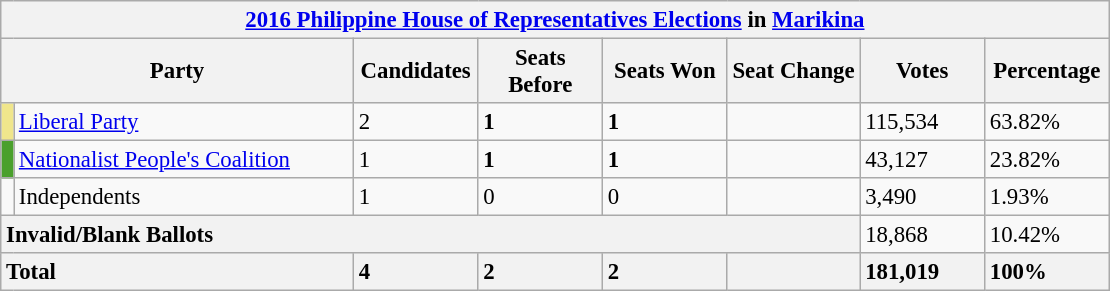<table class="wikitable" style="font-size: 95%;">
<tr>
<th colspan="8"><a href='#'>2016 Philippine House of Representatives Elections</a> in <a href='#'>Marikina</a></th>
</tr>
<tr>
<th colspan="2" style="width: 15em">Party</th>
<th style="width: 5em">Candidates</th>
<th style="width: 5em">Seats Before</th>
<th style="width: 5em">Seats Won</th>
<th>Seat Change</th>
<th style="width: 5em">Votes</th>
<th style="width: 5em">Percentage</th>
</tr>
<tr>
<td style="background:#f0e68c"></td>
<td><a href='#'>Liberal Party</a></td>
<td>2</td>
<td><strong>1</strong></td>
<td><strong>1</strong></td>
<td></td>
<td>115,534</td>
<td>63.82%</td>
</tr>
<tr>
<td style="background:#4AA02C"></td>
<td><a href='#'>Nationalist People's Coalition</a></td>
<td>1</td>
<td><strong>1</strong></td>
<td><strong>1</strong></td>
<td></td>
<td>43,127</td>
<td>23.82%</td>
</tr>
<tr>
<td></td>
<td>Independents</td>
<td>1</td>
<td>0</td>
<td>0</td>
<td></td>
<td>3,490</td>
<td>1.93%</td>
</tr>
<tr>
<th colspan="6" style="text-align:left;">Invalid/Blank Ballots</th>
<td>18,868</td>
<td>10.42%</td>
</tr>
<tr style="background:#eee;">
<th colspan="2" style="text-align:left;">Total</th>
<th style="text-align:left;">4</th>
<th style="text-align:left;">2</th>
<th style="text-align:left;">2</th>
<th></th>
<th style="text-align:left;">181,019</th>
<th style="text-align:left;">100%</th>
</tr>
</table>
